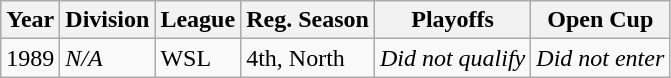<table class="wikitable">
<tr>
<th>Year</th>
<th>Division</th>
<th>League</th>
<th>Reg. Season</th>
<th>Playoffs</th>
<th>Open Cup</th>
</tr>
<tr>
<td>1989</td>
<td><em>N/A</em></td>
<td>WSL</td>
<td>4th, North</td>
<td><em>Did not qualify</em></td>
<td><em>Did not enter</em></td>
</tr>
</table>
